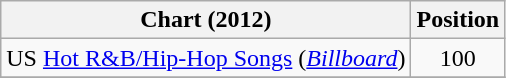<table class="wikitable">
<tr>
<th scope="col">Chart (2012)</th>
<th scope="col">Position</th>
</tr>
<tr>
<td>US <a href='#'>Hot R&B/Hip-Hop Songs</a> (<em><a href='#'>Billboard</a></em>)</td>
<td style="text-align:center;">100</td>
</tr>
<tr>
</tr>
</table>
